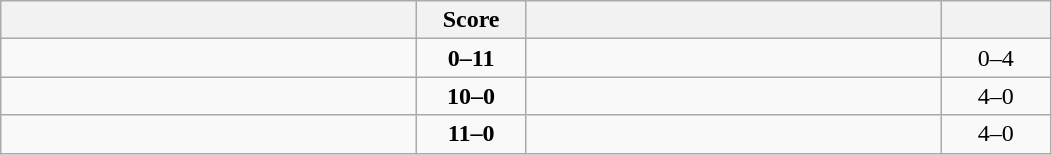<table class="wikitable" style="text-align: center; ">
<tr>
<th align="right" width="270"></th>
<th width="65">Score</th>
<th align="left" width="270"></th>
<th width="65"></th>
</tr>
<tr>
<td align="left"></td>
<td><strong>0–11</strong></td>
<td align="left"><strong></strong></td>
<td>0–4 <strong></strong></td>
</tr>
<tr>
<td align="left"><strong></strong></td>
<td><strong>10–0</strong></td>
<td align="left"></td>
<td>4–0 <strong></strong></td>
</tr>
<tr>
<td align="left"><strong></strong></td>
<td><strong>11–0</strong></td>
<td align="left"></td>
<td>4–0 <strong></strong></td>
</tr>
</table>
